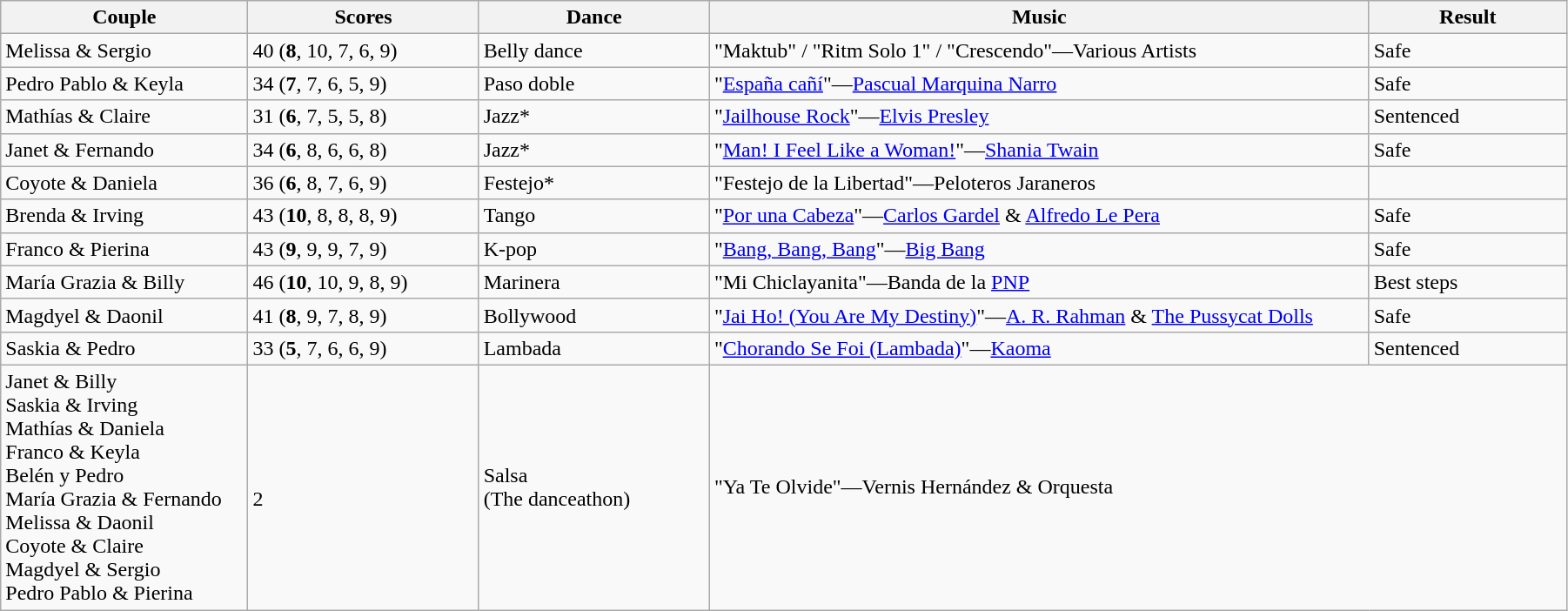<table class="wikitable sortable" style="width:95%; white-space:nowrap">
<tr>
<th style="width:15%;">Couple</th>
<th style="width:14%;">Scores</th>
<th style="width:14%;">Dance</th>
<th style="width:40%;">Music</th>
<th style="width:12%;">Result</th>
</tr>
<tr>
<td>Melissa & Sergio</td>
<td>40 (<strong>8</strong>, 10, 7, 6, 9)</td>
<td> Belly dance</td>
<td>"Maktub" / "Ritm Solo 1" / "Crescendo"—Various Artists</td>
<td>Safe</td>
</tr>
<tr>
<td>Pedro Pablo & Keyla</td>
<td>34 (<strong>7</strong>, 7, 6, 5, 9)</td>
<td> Paso doble</td>
<td>"<a href='#'>España cañí</a>"—<a href='#'>Pascual Marquina Narro</a></td>
<td>Safe</td>
</tr>
<tr>
<td>Mathías & Claire</td>
<td>31 (<strong>6</strong>, 7, 5, 5, 8)</td>
<td>Jazz*</td>
<td>"<a href='#'>Jailhouse Rock</a>"—<a href='#'>Elvis Presley</a></td>
<td>Sentenced</td>
</tr>
<tr>
<td>Janet & Fernando</td>
<td>34 (<strong>6</strong>, 8, 6, 6, 8)</td>
<td>Jazz*</td>
<td>"<a href='#'>Man! I Feel Like a Woman!</a>"—<a href='#'>Shania Twain</a></td>
<td>Safe</td>
</tr>
<tr>
<td>Coyote & Daniela</td>
<td>36 (<strong>6</strong>, 8, 7, 6, 9)</td>
<td>Festejo*</td>
<td>"Festejo de la Libertad"—Peloteros Jaraneros</td>
<td></td>
</tr>
<tr>
<td>Brenda & Irving</td>
<td>43 (<strong>10</strong>, 8, 8, 8, 9)</td>
<td> Tango</td>
<td>"<a href='#'>Por una Cabeza</a>"—<a href='#'>Carlos Gardel</a> & <a href='#'>Alfredo Le Pera</a></td>
<td>Safe</td>
</tr>
<tr>
<td>Franco & Pierina</td>
<td>43 (<strong>9</strong>, 9, 9, 7, 9)</td>
<td> K-pop</td>
<td>"<a href='#'>Bang, Bang, Bang</a>"—<a href='#'>Big Bang</a></td>
<td>Safe</td>
</tr>
<tr>
<td>María Grazia & Billy</td>
<td>46 (<strong>10</strong>, 10, 9, 8, 9)</td>
<td> Marinera</td>
<td>"Mi Chiclayanita"—Banda de la <a href='#'>PNP</a></td>
<td>Best steps</td>
</tr>
<tr>
<td>Magdyel & Daonil</td>
<td>41 (<strong>8</strong>, 9, 7, 8, 9)</td>
<td> Bollywood</td>
<td>"<a href='#'>Jai Ho! (You Are My Destiny)</a>"—<a href='#'>A. R. Rahman</a> & <a href='#'>The Pussycat Dolls</a></td>
<td>Safe</td>
</tr>
<tr>
<td>Saskia & Pedro</td>
<td>33 (<strong>5</strong>, 7, 6, 6, 9)</td>
<td> Lambada</td>
<td>"<a href='#'>Chorando Se Foi (Lambada)</a>"—<a href='#'>Kaoma</a></td>
<td>Sentenced</td>
</tr>
<tr>
<td>Janet & Billy<br>Saskia & Irving<br>Mathías & Daniela<br>Franco & Keyla<br>Belén y Pedro<br>María Grazia & Fernando<br>Melissa & Daonil<br>Coyote & Claire<br>Magdyel & Sergio<br>Pedro Pablo & Pierina</td>
<td valign="top"><br><br><br><br><br>2</td>
<td>Salsa<br>(The danceathon)</td>
<td colspan="2">"Ya Te Olvide"—Vernis Hernández & Orquesta</td>
</tr>
</table>
